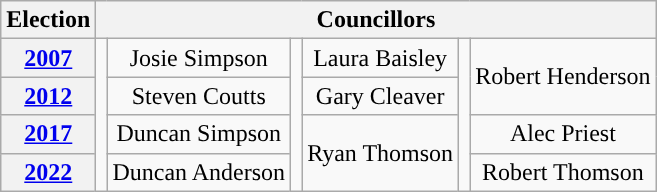<table class="wikitable" style="text-align:center">
<tr>
<th>Election</th>
<th colspan=8>Councillors</th>
</tr>
<tr>
<th><a href='#'>2007</a></th>
<td rowspan=4; style="background-color: "></td>
<td rowspan=1>Josie Simpson</td>
<td rowspan=4; style="background-color: "></td>
<td rowspan=1>Laura Baisley</td>
<td rowspan=4; style="background-color: "></td>
<td rowspan=2>Robert Henderson</td>
</tr>
<tr>
<th><a href='#'>2012</a></th>
<td rowspan=1>Steven Coutts</td>
<td rowspan=1>Gary Cleaver</td>
</tr>
<tr>
<th><a href='#'>2017</a></th>
<td rowspan=1>Duncan Simpson</td>
<td rowspan=2>Ryan Thomson</td>
<td rowspan=1>Alec Priest</td>
</tr>
<tr>
<th><a href='#'>2022</a></th>
<td rowspan=1>Duncan Anderson</td>
<td>Robert Thomson</td>
</tr>
</table>
